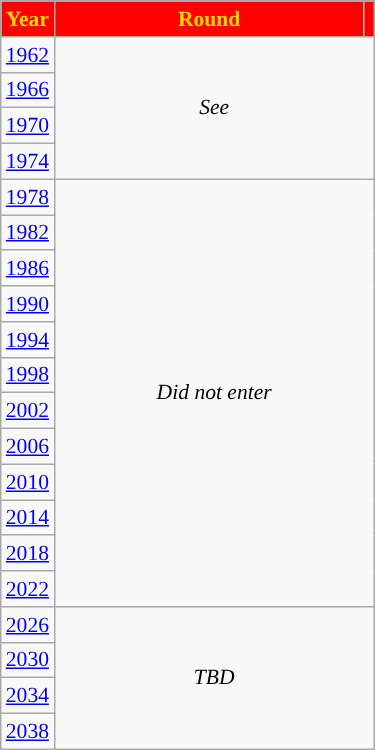<table class="wikitable" style="text-align: center; font-size:90%">
<tr style="color:gold;">
<th style="background:#FF0000;">Year</th>
<th style="background:#FF0000; width:200px">Round</th>
<th style="background:#FF0000;"></th>
</tr>
<tr>
<td><a href='#'>1962</a></td>
<td colspan="2" rowspan="4"><em>See </em></td>
</tr>
<tr>
<td><a href='#'>1966</a></td>
</tr>
<tr>
<td><a href='#'>1970</a></td>
</tr>
<tr>
<td><a href='#'>1974</a></td>
</tr>
<tr>
<td><a href='#'>1978</a></td>
<td colspan="2" rowspan="12"><em>Did not enter</em></td>
</tr>
<tr>
<td><a href='#'>1982</a></td>
</tr>
<tr>
<td><a href='#'>1986</a></td>
</tr>
<tr>
<td><a href='#'>1990</a></td>
</tr>
<tr>
<td><a href='#'>1994</a></td>
</tr>
<tr>
<td><a href='#'>1998</a></td>
</tr>
<tr>
<td><a href='#'>2002</a></td>
</tr>
<tr>
<td><a href='#'>2006</a></td>
</tr>
<tr>
<td><a href='#'>2010</a></td>
</tr>
<tr>
<td><a href='#'>2014</a></td>
</tr>
<tr>
<td><a href='#'>2018</a></td>
</tr>
<tr>
<td><a href='#'>2022</a></td>
</tr>
<tr>
<td><a href='#'>2026</a></td>
<td colspan="2" rowspan="4"><em>TBD</em></td>
</tr>
<tr>
<td><a href='#'>2030</a></td>
</tr>
<tr>
<td><a href='#'>2034</a></td>
</tr>
<tr>
<td><a href='#'>2038</a></td>
</tr>
</table>
